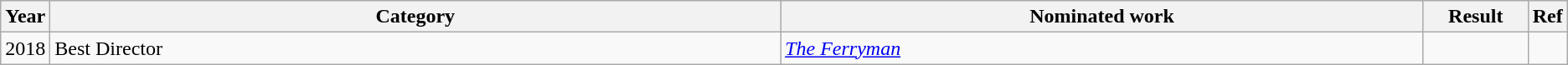<table class="wikitable sortable">
<tr>
<th scope="col" style="width:1em;">Year</th>
<th scope="col" style="width:40em;">Category</th>
<th scope="col" style="width:35em;">Nominated work</th>
<th scope="col" style="width:5em;">Result</th>
<th scope="col" style="width:1em;" class="unsortable">Ref</th>
</tr>
<tr>
<td>2018</td>
<td>Best Director</td>
<td><em><a href='#'>The Ferryman</a></em></td>
<td></td>
<td></td>
</tr>
</table>
